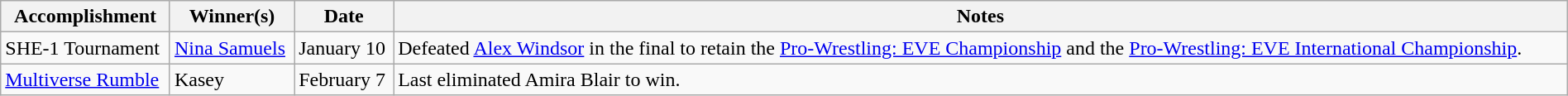<table class="wikitable" style="width:100%;">
<tr>
<th>Accomplishment</th>
<th>Winner(s)</th>
<th>Date</th>
<th>Notes</th>
</tr>
<tr>
<td>SHE-1 Tournament</td>
<td><a href='#'>Nina Samuels</a></td>
<td>January 10</td>
<td>Defeated <a href='#'>Alex Windsor</a> in the final to retain the <a href='#'>Pro-Wrestling: EVE Championship</a> and the <a href='#'>Pro-Wrestling: EVE International Championship</a>.</td>
</tr>
<tr>
<td><a href='#'>Multiverse Rumble</a></td>
<td>Kasey</td>
<td>February 7</td>
<td>Last eliminated Amira Blair to win.</td>
</tr>
</table>
